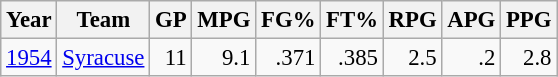<table class="wikitable sortable" style="font-size:95%; text-align:right;">
<tr>
<th>Year</th>
<th>Team</th>
<th>GP</th>
<th>MPG</th>
<th>FG%</th>
<th>FT%</th>
<th>RPG</th>
<th>APG</th>
<th>PPG</th>
</tr>
<tr>
<td style="text-align:left;"><a href='#'>1954</a></td>
<td style="text-align:left;"><a href='#'>Syracuse</a></td>
<td>11</td>
<td>9.1</td>
<td>.371</td>
<td>.385</td>
<td>2.5</td>
<td>.2</td>
<td>2.8</td>
</tr>
</table>
